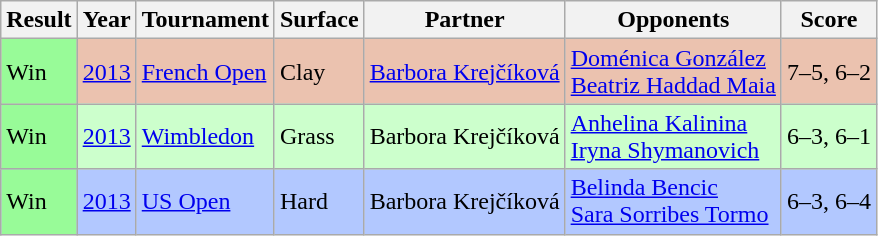<table class="sortable wikitable">
<tr>
<th>Result</th>
<th>Year</th>
<th>Tournament</th>
<th>Surface</th>
<th>Partner</th>
<th>Opponents</th>
<th class="unsortable">Score</th>
</tr>
<tr style="background:#ebc2af;">
<td style="background:#98fb98;">Win</td>
<td><a href='#'>2013</a></td>
<td><a href='#'>French Open</a></td>
<td>Clay</td>
<td> <a href='#'>Barbora Krejčíková</a></td>
<td> <a href='#'>Doménica González</a> <br>  <a href='#'>Beatriz Haddad Maia</a></td>
<td>7–5, 6–2</td>
</tr>
<tr style="background:#cfc;">
<td style="background:#98fb98;">Win</td>
<td><a href='#'>2013</a></td>
<td><a href='#'>Wimbledon</a></td>
<td>Grass</td>
<td> Barbora Krejčíková</td>
<td> <a href='#'>Anhelina Kalinina</a> <br>  <a href='#'>Iryna Shymanovich</a></td>
<td>6–3, 6–1</td>
</tr>
<tr style="background:#b2c8ff;">
<td style="background:#98fb98;">Win</td>
<td><a href='#'>2013</a></td>
<td><a href='#'>US Open</a></td>
<td>Hard</td>
<td> Barbora Krejčíková</td>
<td> <a href='#'>Belinda Bencic</a> <br>  <a href='#'>Sara Sorribes Tormo</a></td>
<td>6–3, 6–4</td>
</tr>
</table>
